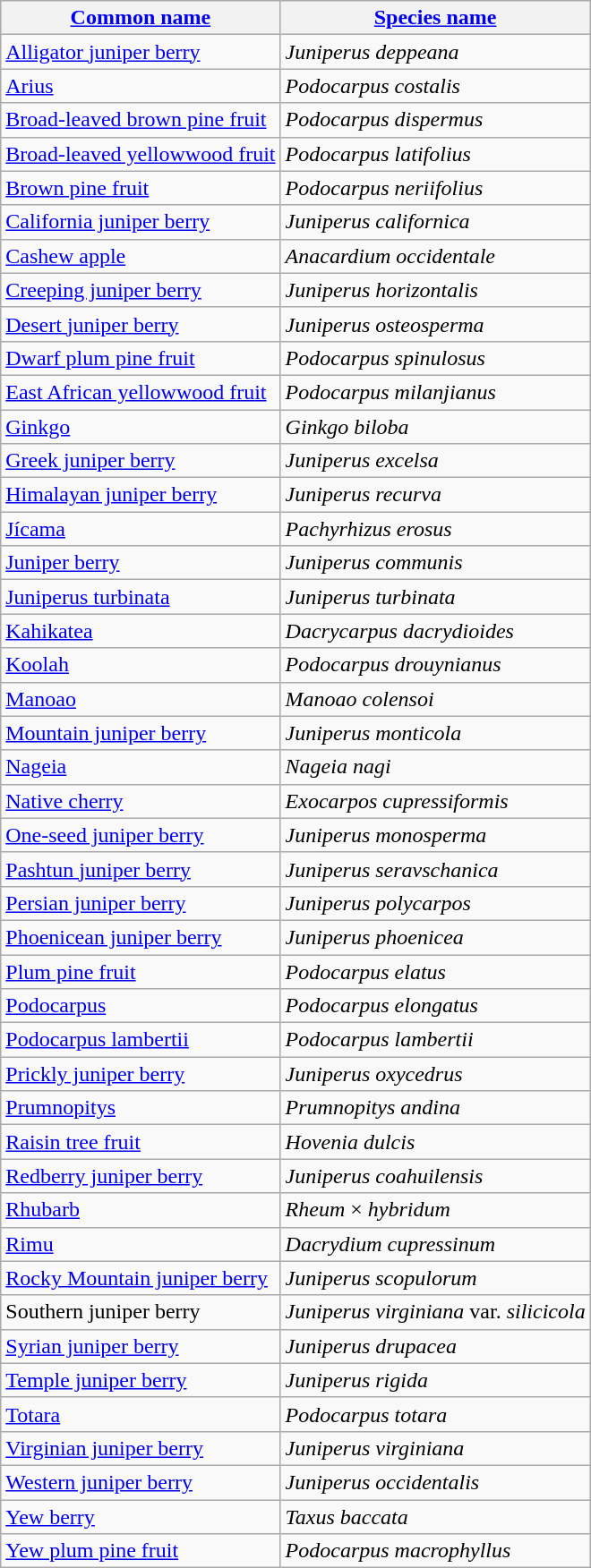<table class="wikitable sortable sticky-header">
<tr>
<th><a href='#'>Common name</a></th>
<th><a href='#'>Species name</a></th>
</tr>
<tr>
<td><a href='#'>Alligator juniper berry</a></td>
<td><em>Juniperus deppeana</em></td>
</tr>
<tr>
<td><a href='#'>Arius</a></td>
<td><em>Podocarpus costalis</em></td>
</tr>
<tr>
<td><a href='#'>Broad-leaved brown pine fruit</a></td>
<td><em>Podocarpus dispermus</em></td>
</tr>
<tr>
<td><a href='#'>Broad-leaved yellowwood fruit</a></td>
<td><em>Podocarpus latifolius</em></td>
</tr>
<tr>
<td><a href='#'>Brown pine fruit</a></td>
<td><em>Podocarpus neriifolius</em></td>
</tr>
<tr>
<td><a href='#'>California juniper berry</a></td>
<td><em>Juniperus californica</em></td>
</tr>
<tr>
<td><a href='#'>Cashew apple</a></td>
<td><em>Anacardium occidentale</em></td>
</tr>
<tr>
<td><a href='#'>Creeping juniper berry</a></td>
<td><em>Juniperus horizontalis</em></td>
</tr>
<tr>
<td><a href='#'>Desert juniper berry</a></td>
<td><em>Juniperus osteosperma</em></td>
</tr>
<tr>
<td><a href='#'>Dwarf plum pine fruit</a></td>
<td><em>Podocarpus spinulosus</em></td>
</tr>
<tr>
<td><a href='#'>East African yellowwood fruit</a></td>
<td><em>Podocarpus milanjianus</em></td>
</tr>
<tr>
<td><a href='#'>Ginkgo</a></td>
<td><em>Ginkgo biloba</em></td>
</tr>
<tr>
<td><a href='#'>Greek juniper berry</a></td>
<td><em>Juniperus excelsa</em></td>
</tr>
<tr>
<td><a href='#'>Himalayan juniper berry</a></td>
<td><em>Juniperus recurva</em></td>
</tr>
<tr>
<td><a href='#'>Jícama</a></td>
<td><em>Pachyrhizus erosus</em></td>
</tr>
<tr>
<td><a href='#'>Juniper berry</a></td>
<td><em>Juniperus communis</em></td>
</tr>
<tr>
<td><a href='#'>Juniperus turbinata</a></td>
<td><em>Juniperus turbinata</em></td>
</tr>
<tr>
<td><a href='#'>Kahikatea</a></td>
<td><em>Dacrycarpus dacrydioides</em></td>
</tr>
<tr>
<td><a href='#'>Koolah</a></td>
<td><em>Podocarpus drouynianus</em></td>
</tr>
<tr>
<td><a href='#'>Manoao</a></td>
<td><em>Manoao colensoi</em></td>
</tr>
<tr>
<td><a href='#'>Mountain juniper berry</a></td>
<td><em>Juniperus monticola</em></td>
</tr>
<tr>
<td><a href='#'>Nageia</a></td>
<td><em>Nageia nagi</em></td>
</tr>
<tr>
<td><a href='#'>Native cherry</a></td>
<td><em>Exocarpos cupressiformis</em></td>
</tr>
<tr>
<td><a href='#'>One-seed juniper berry</a></td>
<td><em>Juniperus monosperma</em></td>
</tr>
<tr>
<td><a href='#'>Pashtun juniper berry</a></td>
<td><em>Juniperus seravschanica</em></td>
</tr>
<tr>
<td><a href='#'>Persian juniper berry</a></td>
<td><em>Juniperus polycarpos</em></td>
</tr>
<tr>
<td><a href='#'>Phoenicean juniper berry</a></td>
<td><em>Juniperus phoenicea</em></td>
</tr>
<tr>
<td><a href='#'>Plum pine fruit</a></td>
<td><em>Podocarpus elatus</em></td>
</tr>
<tr>
<td><a href='#'>Podocarpus</a></td>
<td><em>Podocarpus elongatus</em></td>
</tr>
<tr>
<td><a href='#'>Podocarpus lambertii</a></td>
<td><em>Podocarpus lambertii</em></td>
</tr>
<tr>
<td><a href='#'>Prickly juniper berry</a></td>
<td><em>Juniperus oxycedrus</em></td>
</tr>
<tr>
<td><a href='#'>Prumnopitys</a></td>
<td><em>Prumnopitys andina</em></td>
</tr>
<tr>
<td><a href='#'>Raisin tree fruit</a></td>
<td><em>Hovenia dulcis</em></td>
</tr>
<tr>
<td><a href='#'>Redberry juniper berry</a></td>
<td><em>Juniperus coahuilensis</em></td>
</tr>
<tr>
<td><a href='#'>Rhubarb</a></td>
<td><em>Rheum</em> × <em>hybridum</em></td>
</tr>
<tr>
<td><a href='#'>Rimu</a></td>
<td><em>Dacrydium cupressinum</em></td>
</tr>
<tr>
<td><a href='#'>Rocky Mountain juniper berry</a></td>
<td><em>Juniperus scopulorum</em></td>
</tr>
<tr>
<td>Southern juniper berry</td>
<td><em>Juniperus virginiana</em> var. <em>silicicola</em></td>
</tr>
<tr>
<td><a href='#'>Syrian juniper berry</a></td>
<td><em>Juniperus drupacea</em></td>
</tr>
<tr>
<td><a href='#'>Temple juniper berry</a></td>
<td><em>Juniperus rigida</em></td>
</tr>
<tr>
<td><a href='#'>Totara</a></td>
<td><em>Podocarpus totara</em></td>
</tr>
<tr>
<td><a href='#'>Virginian juniper berry</a></td>
<td><em>Juniperus virginiana</em></td>
</tr>
<tr>
<td><a href='#'>Western juniper berry</a></td>
<td><em>Juniperus occidentalis</em></td>
</tr>
<tr>
<td><a href='#'>Yew berry</a></td>
<td><em>Taxus baccata</em></td>
</tr>
<tr>
<td><a href='#'>Yew plum pine fruit</a></td>
<td><em>Podocarpus macrophyllus</em></td>
</tr>
</table>
